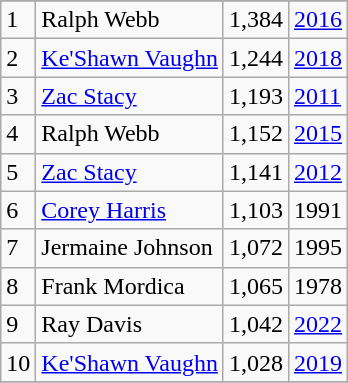<table class="wikitable">
<tr>
</tr>
<tr>
<td>1</td>
<td>Ralph Webb</td>
<td>1,384</td>
<td><a href='#'>2016</a></td>
</tr>
<tr>
<td>2</td>
<td><a href='#'>Ke'Shawn Vaughn</a></td>
<td>1,244</td>
<td><a href='#'>2018</a></td>
</tr>
<tr>
<td>3</td>
<td><a href='#'>Zac Stacy</a></td>
<td>1,193</td>
<td><a href='#'>2011</a></td>
</tr>
<tr>
<td>4</td>
<td>Ralph Webb</td>
<td>1,152</td>
<td><a href='#'>2015</a></td>
</tr>
<tr>
<td>5</td>
<td><a href='#'>Zac Stacy</a></td>
<td>1,141</td>
<td><a href='#'>2012</a></td>
</tr>
<tr>
<td>6</td>
<td><a href='#'>Corey Harris</a></td>
<td>1,103</td>
<td>1991</td>
</tr>
<tr>
<td>7</td>
<td>Jermaine Johnson</td>
<td>1,072</td>
<td>1995</td>
</tr>
<tr>
<td>8</td>
<td>Frank Mordica</td>
<td>1,065</td>
<td>1978</td>
</tr>
<tr>
<td>9</td>
<td>Ray Davis</td>
<td>1,042</td>
<td><a href='#'>2022</a></td>
</tr>
<tr>
<td>10</td>
<td><a href='#'>Ke'Shawn Vaughn</a></td>
<td>1,028</td>
<td><a href='#'>2019</a></td>
</tr>
<tr>
</tr>
</table>
